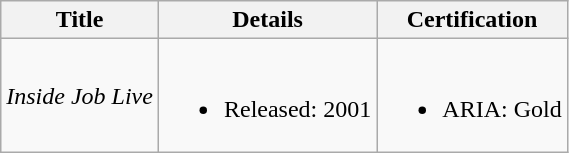<table class="wikitable plainrowheaders" style="text-align:center;">
<tr>
<th>Title</th>
<th>Details</th>
<th>Certification</th>
</tr>
<tr>
<td scope="row"><em>Inside Job Live</em></td>
<td><br><ul><li>Released: 2001</li></ul></td>
<td><br><ul><li>ARIA: Gold</li></ul></td>
</tr>
</table>
